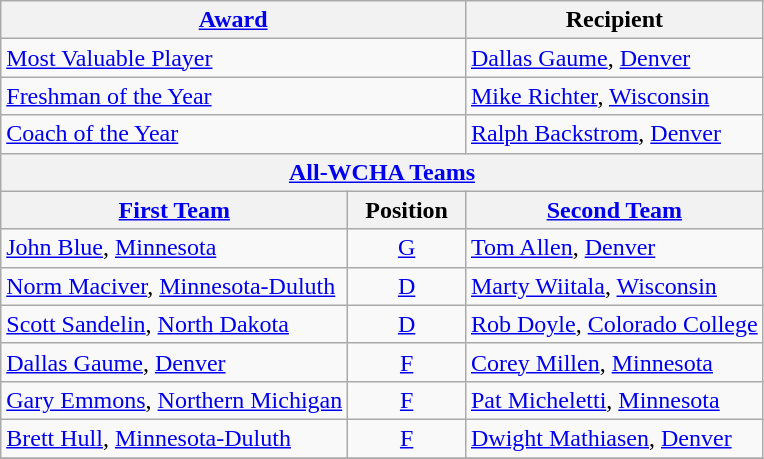<table class="wikitable">
<tr>
<th colspan=2><a href='#'>Award</a></th>
<th>Recipient</th>
</tr>
<tr>
<td colspan=2><a href='#'>Most Valuable Player</a></td>
<td><a href='#'>Dallas Gaume</a>, <a href='#'>Denver</a></td>
</tr>
<tr>
<td colspan=2><a href='#'>Freshman of the Year</a></td>
<td><a href='#'>Mike Richter</a>, <a href='#'>Wisconsin</a></td>
</tr>
<tr>
<td colspan=2><a href='#'>Coach of the Year</a></td>
<td><a href='#'>Ralph Backstrom</a>, <a href='#'>Denver</a></td>
</tr>
<tr>
<th colspan=3><a href='#'>All-WCHA Teams</a></th>
</tr>
<tr>
<th><a href='#'>First Team</a></th>
<th>  Position  </th>
<th><a href='#'>Second Team</a></th>
</tr>
<tr>
<td><a href='#'>John Blue</a>, <a href='#'>Minnesota</a></td>
<td align=center><a href='#'>G</a></td>
<td><a href='#'>Tom Allen</a>, <a href='#'>Denver</a></td>
</tr>
<tr>
<td><a href='#'>Norm Maciver</a>, <a href='#'>Minnesota-Duluth</a></td>
<td align=center><a href='#'>D</a></td>
<td><a href='#'>Marty Wiitala</a>, <a href='#'>Wisconsin</a></td>
</tr>
<tr>
<td><a href='#'>Scott Sandelin</a>, <a href='#'>North Dakota</a></td>
<td align=center><a href='#'>D</a></td>
<td><a href='#'>Rob Doyle</a>, <a href='#'>Colorado College</a></td>
</tr>
<tr>
<td><a href='#'>Dallas Gaume</a>, <a href='#'>Denver</a></td>
<td align=center><a href='#'>F</a></td>
<td><a href='#'>Corey Millen</a>, <a href='#'>Minnesota</a></td>
</tr>
<tr>
<td><a href='#'>Gary Emmons</a>, <a href='#'>Northern Michigan</a></td>
<td align=center><a href='#'>F</a></td>
<td><a href='#'>Pat Micheletti</a>, <a href='#'>Minnesota</a></td>
</tr>
<tr>
<td><a href='#'>Brett Hull</a>, <a href='#'>Minnesota-Duluth</a></td>
<td align=center><a href='#'>F</a></td>
<td><a href='#'>Dwight Mathiasen</a>, <a href='#'>Denver</a></td>
</tr>
<tr>
</tr>
</table>
